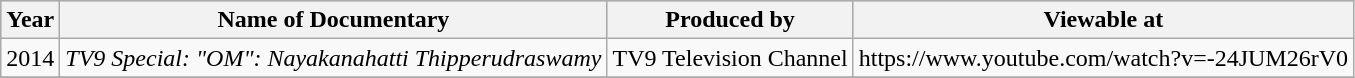<table class="wikitable">
<tr style="background:#ccc; text-align:center;">
<th>Year</th>
<th>Name of Documentary</th>
<th>Produced by</th>
<th>Viewable at</th>
</tr>
<tr>
<td>2014</td>
<td><em>TV9 Special: "OM": Nayakanahatti Thipperudraswamy</em></td>
<td>TV9 Television Channel</td>
<td>https://www.youtube.com/watch?v=-24JUM26rV0</td>
</tr>
<tr>
</tr>
</table>
